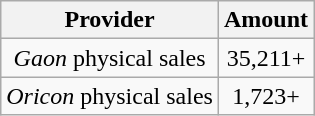<table class="wikitable" style="text-align:center;"|>
<tr>
<th>Provider</th>
<th>Amount</th>
</tr>
<tr>
<td><em>Gaon</em> physical sales</td>
<td>35,211+</td>
</tr>
<tr>
<td><em>Oricon</em> physical sales</td>
<td>1,723+</td>
</tr>
</table>
